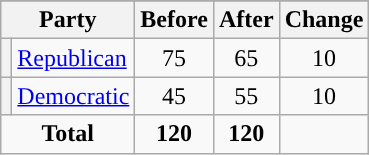<table class="wikitable" style="text-align:center;">
<tr>
</tr>
<tr>
<th colspan=2>Party</th>
<th>Before</th>
<th>After</th>
<th>Change</th>
</tr>
<tr>
<th style="background-color:"></th>
<td style="text-align:left;"><a href='#'>Republican</a></td>
<td>75</td>
<td>65</td>
<td> 10</td>
</tr>
<tr>
<th style="background-color:"></th>
<td style="text-align:left;"><a href='#'>Democratic</a></td>
<td>45</td>
<td>55</td>
<td> 10</td>
</tr>
<tr>
<td colspan=2><strong>Total</strong></td>
<td><strong>120</strong></td>
<td><strong>120</strong></td>
<td></td>
</tr>
</table>
